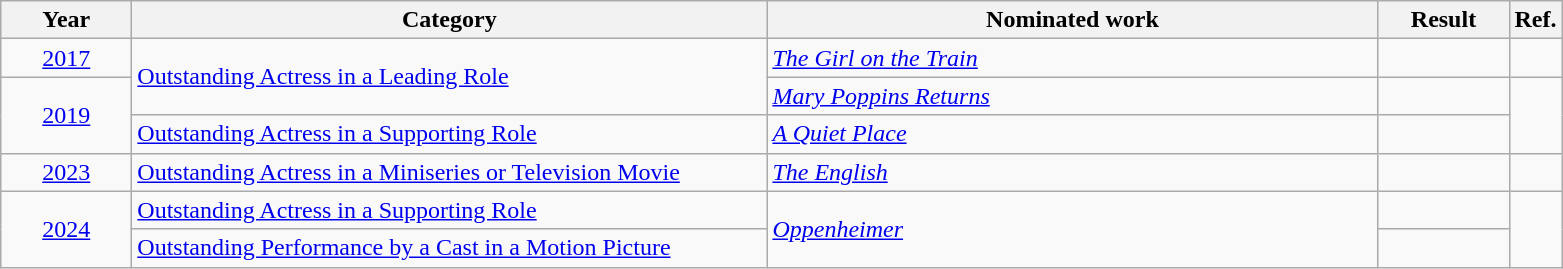<table class=wikitable>
<tr>
<th scope="col" style="width:5em;">Year</th>
<th scope="col" style="width:26em;">Category</th>
<th scope="col" style="width:25em;">Nominated work</th>
<th scope="col" style="width:5em;">Result</th>
<th>Ref.</th>
</tr>
<tr>
<td style="text-align:center;"><a href='#'>2017</a></td>
<td rowspan="2"><a href='#'>Outstanding Actress in a Leading Role</a></td>
<td><em><a href='#'>The Girl on the Train</a></em></td>
<td></td>
<td></td>
</tr>
<tr>
<td style="text-align:center;", rowspan="2"><a href='#'>2019</a></td>
<td><em><a href='#'>Mary Poppins Returns</a></em></td>
<td></td>
<td rowspan="2"></td>
</tr>
<tr>
<td><a href='#'>Outstanding Actress in a Supporting Role</a></td>
<td><em><a href='#'>A Quiet Place</a></em></td>
<td></td>
</tr>
<tr>
<td style="text-align:center;"><a href='#'>2023</a></td>
<td><a href='#'>Outstanding Actress in a Miniseries or Television Movie</a></td>
<td><em><a href='#'>The English</a></em></td>
<td></td>
<td></td>
</tr>
<tr>
<td style="text-align:center;" rowspan="2"><a href='#'>2024</a></td>
<td><a href='#'>Outstanding Actress in a Supporting Role</a></td>
<td rowspan="2"><em><a href='#'>Oppenheimer</a></em></td>
<td></td>
<td rowspan="2"></td>
</tr>
<tr>
<td><a href='#'>Outstanding Performance by a Cast in a Motion Picture</a></td>
<td></td>
</tr>
</table>
